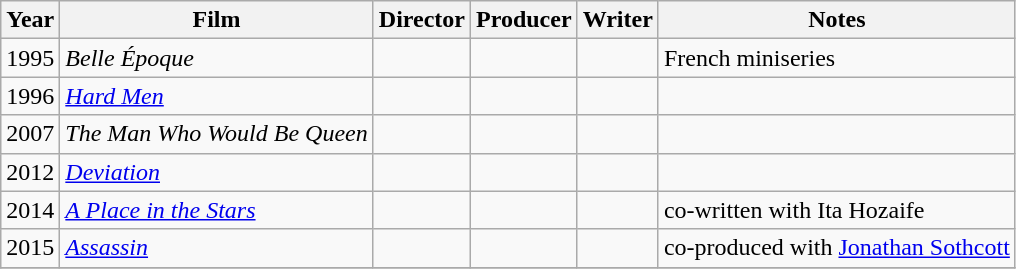<table class="wikitable">
<tr>
<th>Year</th>
<th>Film</th>
<th>Director</th>
<th>Producer</th>
<th>Writer</th>
<th>Notes</th>
</tr>
<tr>
<td>1995</td>
<td><em>Belle Époque</em></td>
<td></td>
<td></td>
<td></td>
<td>French miniseries</td>
</tr>
<tr>
<td>1996</td>
<td><em><a href='#'>Hard Men</a></em></td>
<td></td>
<td></td>
<td></td>
<td></td>
</tr>
<tr>
<td>2007</td>
<td><em>The Man Who Would Be Queen</em></td>
<td></td>
<td></td>
<td></td>
<td></td>
</tr>
<tr>
<td>2012</td>
<td><em><a href='#'>Deviation</a></em></td>
<td></td>
<td></td>
<td></td>
<td></td>
</tr>
<tr>
<td>2014</td>
<td><em><a href='#'>A Place in the Stars</a></em></td>
<td></td>
<td></td>
<td></td>
<td>co-written with Ita Hozaife</td>
</tr>
<tr>
<td>2015</td>
<td><em><a href='#'>Assassin</a></em></td>
<td></td>
<td></td>
<td></td>
<td> co-produced with <a href='#'>Jonathan Sothcott</a></td>
</tr>
<tr>
</tr>
</table>
